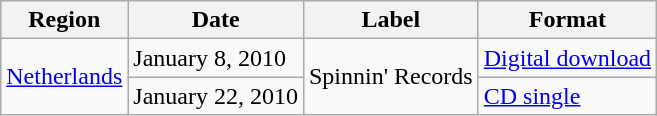<table class="wikitable">
<tr>
<th>Region</th>
<th>Date</th>
<th>Label</th>
<th>Format</th>
</tr>
<tr>
<td rowspan="2"><a href='#'>Netherlands</a></td>
<td rowspan="1">January 8, 2010</td>
<td rowspan="2">Spinnin' Records</td>
<td rowspan="1"><a href='#'>Digital download</a></td>
</tr>
<tr>
<td rowspan="1">January 22, 2010</td>
<td rowspan="1"><a href='#'>CD single</a></td>
</tr>
</table>
